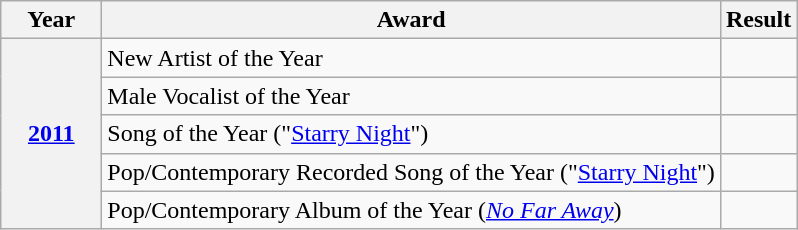<table class="wikitable">
<tr>
<th style="width:60px;">Year</th>
<th>Award</th>
<th>Result</th>
</tr>
<tr>
<th rowspan="5"><a href='#'>2011</a></th>
<td>New Artist of the Year</td>
<td></td>
</tr>
<tr>
<td>Male Vocalist of the Year</td>
<td></td>
</tr>
<tr>
<td>Song of the Year ("<a href='#'>Starry Night</a>")</td>
<td></td>
</tr>
<tr>
<td>Pop/Contemporary Recorded Song of the Year ("<a href='#'>Starry Night</a>")</td>
<td></td>
</tr>
<tr>
<td>Pop/Contemporary Album of the Year (<em><a href='#'>No Far Away</a></em>)</td>
<td></td>
</tr>
</table>
